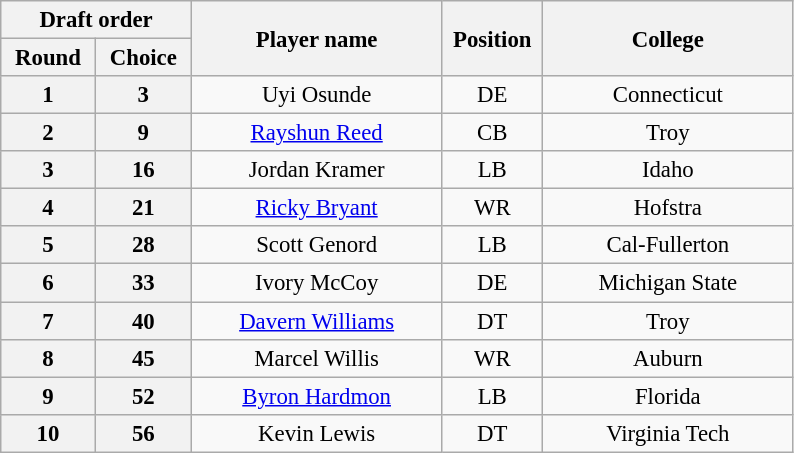<table class="wikitable" style="font-size:95%; text-align:center">
<tr>
<th width="120" colspan="2">Draft order</th>
<th width="160" rowspan="2">Player name</th>
<th width="60"  rowspan="2">Position</th>
<th width="160" rowspan="2">College</th>
</tr>
<tr>
<th>Round</th>
<th>Choice</th>
</tr>
<tr>
<th>1</th>
<th>3</th>
<td>Uyi Osunde</td>
<td>DE</td>
<td>Connecticut</td>
</tr>
<tr>
<th>2</th>
<th>9</th>
<td><a href='#'>Rayshun Reed</a></td>
<td>CB</td>
<td>Troy</td>
</tr>
<tr>
<th>3</th>
<th>16</th>
<td>Jordan Kramer</td>
<td>LB</td>
<td>Idaho</td>
</tr>
<tr>
<th>4</th>
<th>21</th>
<td><a href='#'>Ricky Bryant</a></td>
<td>WR</td>
<td>Hofstra</td>
</tr>
<tr>
<th>5</th>
<th>28</th>
<td>Scott Genord</td>
<td>LB</td>
<td>Cal-Fullerton</td>
</tr>
<tr>
<th>6</th>
<th>33</th>
<td>Ivory McCoy</td>
<td>DE</td>
<td>Michigan State</td>
</tr>
<tr>
<th>7</th>
<th>40</th>
<td><a href='#'>Davern Williams</a></td>
<td>DT</td>
<td>Troy</td>
</tr>
<tr>
<th>8</th>
<th>45</th>
<td>Marcel Willis</td>
<td>WR</td>
<td>Auburn</td>
</tr>
<tr>
<th>9</th>
<th>52</th>
<td><a href='#'>Byron Hardmon</a></td>
<td>LB</td>
<td>Florida</td>
</tr>
<tr>
<th>10</th>
<th>56</th>
<td>Kevin Lewis</td>
<td>DT</td>
<td>Virginia Tech</td>
</tr>
</table>
